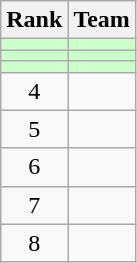<table class="wikitable">
<tr>
<th>Rank</th>
<th>Team</th>
</tr>
<tr bgcolor=ccffcc>
<td align=center></td>
<td></td>
</tr>
<tr bgcolor=ccffcc>
<td align=center></td>
<td></td>
</tr>
<tr bgcolor=ccffcc>
<td align=center></td>
<td></td>
</tr>
<tr>
<td align=center>4</td>
<td></td>
</tr>
<tr>
<td align=center>5</td>
<td></td>
</tr>
<tr>
<td align=center>6</td>
<td></td>
</tr>
<tr>
<td align=center>7</td>
<td></td>
</tr>
<tr>
<td align=center>8</td>
<td></td>
</tr>
</table>
